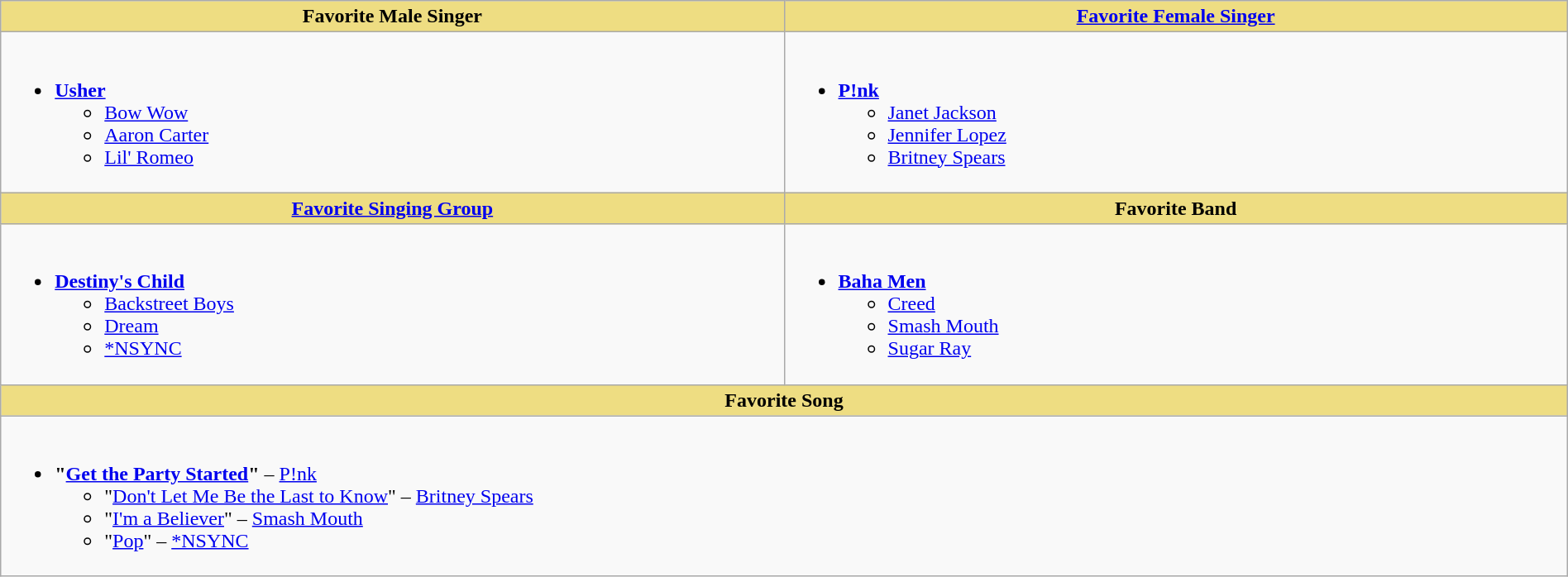<table class="wikitable" style="width:100%">
<tr>
<th style="background:#EEDD82; width:50%">Favorite Male Singer</th>
<th style="background:#EEDD82; width:50%"><a href='#'>Favorite Female Singer</a></th>
</tr>
<tr>
<td valign="top"><br><ul><li><strong><a href='#'>Usher</a></strong><ul><li><a href='#'>Bow Wow</a></li><li><a href='#'>Aaron Carter</a></li><li><a href='#'>Lil' Romeo</a></li></ul></li></ul></td>
<td valign="top"><br><ul><li><strong><a href='#'>P!nk</a></strong><ul><li><a href='#'>Janet Jackson</a></li><li><a href='#'>Jennifer Lopez</a></li><li><a href='#'>Britney Spears</a></li></ul></li></ul></td>
</tr>
<tr>
<th style="background:#EEDD82; width:50%"><a href='#'>Favorite Singing Group</a></th>
<th style="background:#EEDD82; width:50%">Favorite Band</th>
</tr>
<tr>
<td valign="top"><br><ul><li><strong><a href='#'>Destiny's Child</a></strong><ul><li><a href='#'>Backstreet Boys</a></li><li><a href='#'>Dream</a></li><li><a href='#'>*NSYNC</a></li></ul></li></ul></td>
<td valign="top"><br><ul><li><strong><a href='#'>Baha Men</a></strong><ul><li><a href='#'>Creed</a></li><li><a href='#'>Smash Mouth</a></li><li><a href='#'>Sugar Ray</a></li></ul></li></ul></td>
</tr>
<tr>
<th style="background:#EEDD82;" colspan="2">Favorite Song</th>
</tr>
<tr>
<td colspan="2" valign="top"><br><ul><li><strong>"<a href='#'>Get the Party Started</a>"</strong> – <a href='#'>P!nk</a><ul><li>"<a href='#'>Don't Let Me Be the Last to Know</a>" – <a href='#'>Britney Spears</a></li><li>"<a href='#'>I'm a Believer</a>" – <a href='#'>Smash Mouth</a></li><li>"<a href='#'>Pop</a>" – <a href='#'>*NSYNC</a></li></ul></li></ul></td>
</tr>
</table>
